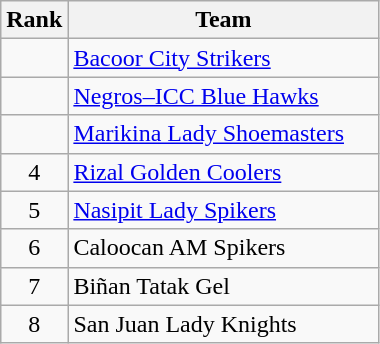<table class="wikitable" style="text-align: center;">
<tr>
<th width=>Rank</th>
<th width=200>Team</th>
</tr>
<tr>
<td></td>
<td style="text-align:left"><a href='#'>Bacoor City Strikers</a></td>
</tr>
<tr>
<td></td>
<td style="text-align:left"><a href='#'>Negros–ICC Blue Hawks</a></td>
</tr>
<tr>
<td></td>
<td style="text-align:left"><a href='#'>Marikina Lady Shoemasters</a></td>
</tr>
<tr>
<td>4</td>
<td style="text-align:left"><a href='#'>Rizal Golden Coolers</a></td>
</tr>
<tr>
<td>5</td>
<td style="text-align:left"><a href='#'>Nasipit Lady Spikers</a></td>
</tr>
<tr>
<td>6</td>
<td style="text-align:left">Caloocan AM Spikers</td>
</tr>
<tr>
<td>7</td>
<td style="text-align:left">Biñan Tatak Gel</td>
</tr>
<tr>
<td>8</td>
<td style="text-align:left">San Juan Lady Knights</td>
</tr>
</table>
